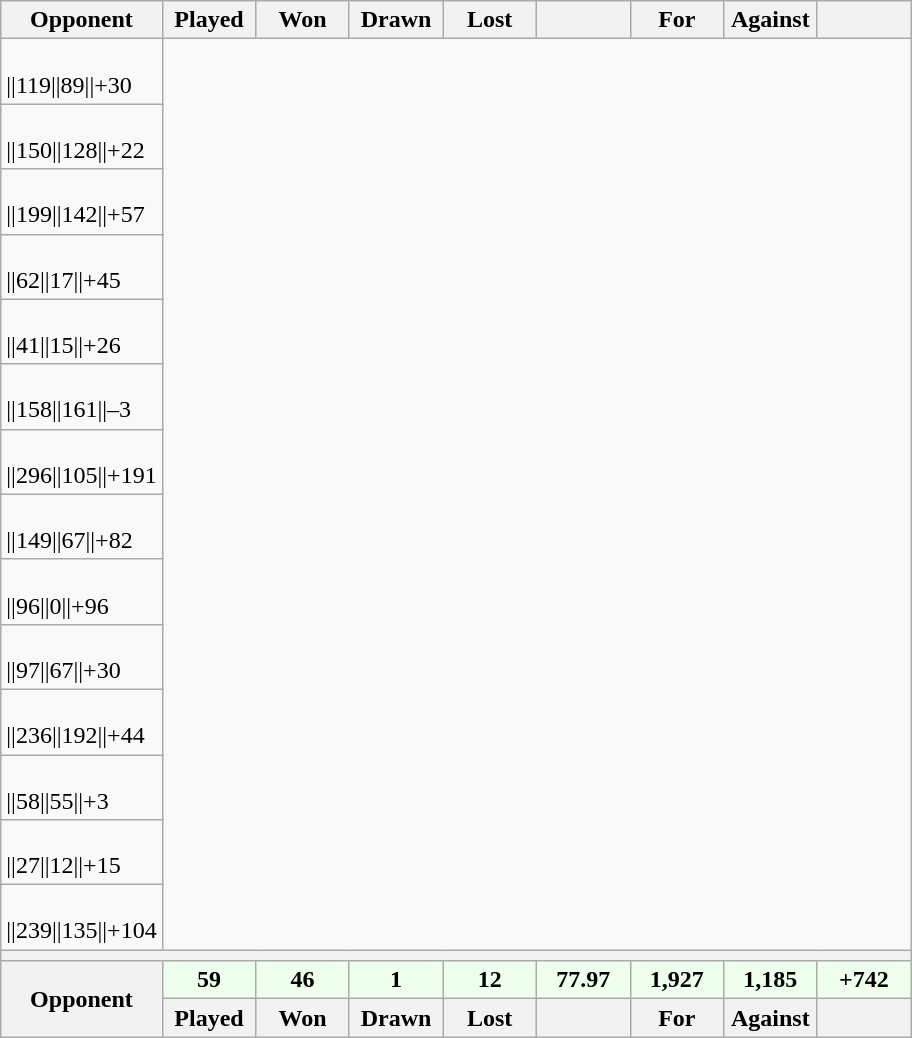<table class="wikitable">
<tr>
<th>Opponent</th>
<th width=55px>Played</th>
<th width=55px>Won</th>
<th width=55px>Drawn</th>
<th width=55px>Lost</th>
<th width=55px></th>
<th width=55px>For</th>
<th width=55px>Against</th>
<th width=55px></th>
</tr>
<tr align=center>
<td align=left><br>||119||89||+30</td>
</tr>
<tr align=center>
<td align=left><br>||150||128||+22</td>
</tr>
<tr align=center>
<td align=left><br>||199||142||+57</td>
</tr>
<tr align=center>
<td align=left><br>||62||17||+45</td>
</tr>
<tr align=center>
<td align=left><br>||41||15||+26</td>
</tr>
<tr align=center>
<td align=left><br>||158||161||–3</td>
</tr>
<tr align=center>
<td align=left><br>||296||105||+191</td>
</tr>
<tr align=center>
<td align=left><br>||149||67||+82</td>
</tr>
<tr align=center>
<td align=left><br>||96||0||+96</td>
</tr>
<tr align=center>
<td align=left><br>||97||67||+30</td>
</tr>
<tr align=center>
<td align=left><br>||236||192||+44</td>
</tr>
<tr align=center>
<td align=left><br>||58||55||+3</td>
</tr>
<tr align=center>
<td align=left><br>||27||12||+15</td>
</tr>
<tr align=center>
<td align=left><br>||239||135||+104</td>
</tr>
<tr>
<th colspan=9></th>
</tr>
<tr align=center bgcolor=#EEFFEE>
<th rowspan=2>Opponent</th>
<td><strong>59</strong></td>
<td><strong>46</strong></td>
<td><strong>1</strong></td>
<td><strong>12</strong></td>
<td><strong>77.97</strong></td>
<td><strong>1,927</strong></td>
<td><strong>1,185</strong></td>
<td><strong>+742</strong></td>
</tr>
<tr align=center>
<th width=55px>Played</th>
<th width=55px>Won</th>
<th width=55px>Drawn</th>
<th width=55px>Lost</th>
<th width=55px></th>
<th width=55px>For</th>
<th width=55px>Against</th>
<th width=55px></th>
</tr>
</table>
